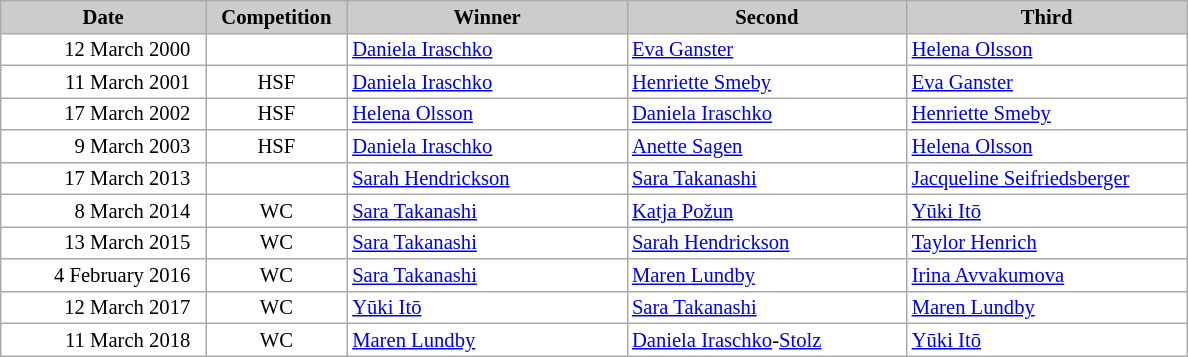<table class="wikitable plainrowheaders" style="background:#fff; font-size:86%; line-height:15px; border:grey solid 1px; border-collapse:collapse;">
<tr style="background:#ccc; text-align:center;">
<th style="background:#ccc;" width="130">Date</th>
<th style="background:#ccc;" width="88">Competition</th>
<th style="background:#ccc;" width="180">Winner</th>
<th style="background:#ccc;" width="180">Second</th>
<th style="background:#ccc;" width="180">Third</th>
</tr>
<tr>
<td align=right>12 March 2000  </td>
<td align=center></td>
<td> <a href='#'>Daniela Iraschko</a></td>
<td> <a href='#'>Eva Ganster</a></td>
<td> <a href='#'>Helena Olsson</a></td>
</tr>
<tr>
<td align=right>11 March 2001  </td>
<td align=center>HSF</td>
<td> <a href='#'>Daniela Iraschko</a></td>
<td> <a href='#'>Henriette Smeby</a></td>
<td> <a href='#'>Eva Ganster</a></td>
</tr>
<tr>
<td align=right>17 March 2002  </td>
<td align=center>HSF</td>
<td> <a href='#'>Helena Olsson</a></td>
<td> <a href='#'>Daniela Iraschko</a></td>
<td> <a href='#'>Henriette Smeby</a></td>
</tr>
<tr>
<td align=right>9 March 2003  </td>
<td align=center>HSF</td>
<td> <a href='#'>Daniela Iraschko</a></td>
<td> <a href='#'>Anette Sagen</a></td>
<td> <a href='#'>Helena Olsson</a></td>
</tr>
<tr>
<td align=right>17 March 2013  </td>
<td align=center></td>
<td> <a href='#'>Sarah Hendrickson</a></td>
<td> <a href='#'>Sara Takanashi</a></td>
<td> <a href='#'>Jacqueline Seifriedsberger</a></td>
</tr>
<tr>
<td align=right>8 March 2014  </td>
<td align=center>WC</td>
<td> <a href='#'>Sara Takanashi</a></td>
<td> <a href='#'>Katja Požun</a></td>
<td> <a href='#'>Yūki Itō</a></td>
</tr>
<tr>
<td align=right>13 March 2015  </td>
<td align=center>WC</td>
<td> <a href='#'>Sara Takanashi</a></td>
<td> <a href='#'>Sarah Hendrickson</a></td>
<td> <a href='#'>Taylor Henrich</a></td>
</tr>
<tr>
<td align=right>4 February 2016  </td>
<td align=center>WC</td>
<td> <a href='#'>Sara Takanashi</a></td>
<td> <a href='#'>Maren Lundby</a></td>
<td> <a href='#'>Irina Avvakumova</a></td>
</tr>
<tr>
<td align=right>12 March 2017  </td>
<td align=center>WC</td>
<td> <a href='#'>Yūki Itō</a></td>
<td> <a href='#'>Sara Takanashi</a></td>
<td> <a href='#'>Maren Lundby</a></td>
</tr>
<tr>
<td align=right>11 March 2018  </td>
<td align=center>WC</td>
<td> <a href='#'>Maren Lundby</a></td>
<td> <a href='#'>Daniela Iraschko</a>-<a href='#'>Stolz</a></td>
<td> <a href='#'>Yūki Itō</a></td>
</tr>
</table>
